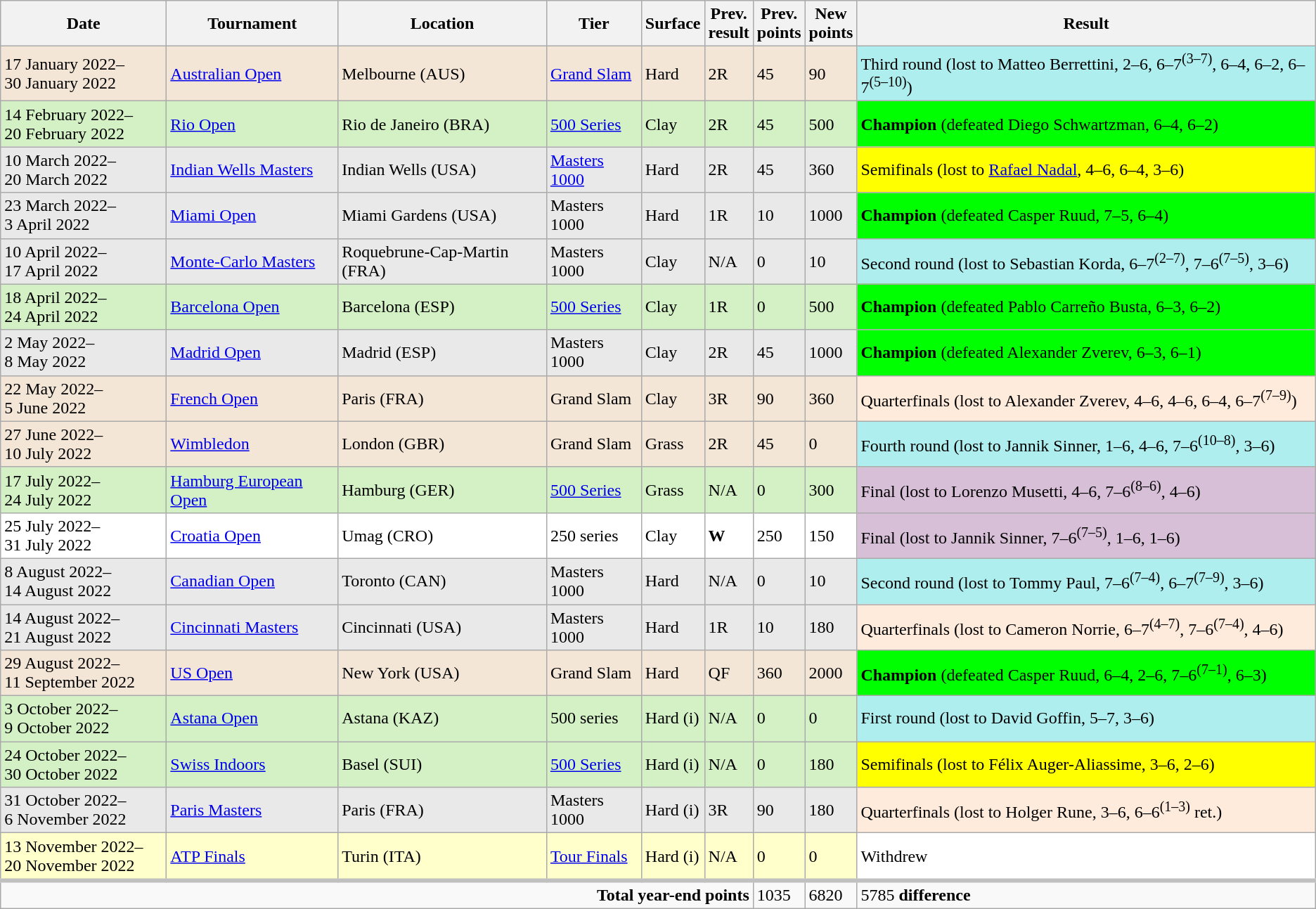<table class="wikitable" style="text-align:left">
<tr>
<th style="width:150px">Date</th>
<th>Tournament</th>
<th>Location</th>
<th>Tier</th>
<th>Surface</th>
<th>Prev.<br>result</th>
<th>Prev.<br>points</th>
<th>New<br>points</th>
<th>Result</th>
</tr>
<tr style="background:#F3E6D7;">
<td>17 January 2022–<br>30 January 2022</td>
<td><a href='#'>Australian Open</a></td>
<td>Melbourne (AUS)</td>
<td><a href='#'>Grand Slam</a></td>
<td>Hard</td>
<td>2R</td>
<td>45</td>
<td>90</td>
<td style="background:#afeeee;">Third round (lost to  Matteo Berrettini, 2–6, 6–7<sup>(3–7)</sup>, 6–4, 6–2, 6–7<sup>(5–10)</sup>)</td>
</tr>
<tr style="background:#D4F1C5;">
<td>14 February 2022–<br>20 February 2022</td>
<td><a href='#'>Rio Open</a></td>
<td>Rio de Janeiro (BRA)</td>
<td><a href='#'>500 Series</a></td>
<td>Clay</td>
<td>2R</td>
<td>45</td>
<td>500</td>
<td style="background:lime;"><strong>Champion</strong> (defeated  Diego Schwartzman, 6–4, 6–2)</td>
</tr>
<tr style="background:#E9E9E9;">
<td>10 March 2022–<br>20 March 2022</td>
<td><a href='#'>Indian Wells Masters</a></td>
<td>Indian Wells (USA)</td>
<td><a href='#'>Masters 1000</a></td>
<td>Hard</td>
<td>2R</td>
<td>45</td>
<td>360</td>
<td style="background:yellow;">Semifinals (lost to  <a href='#'>Rafael Nadal</a>, 4–6, 6–4, 3–6)</td>
</tr>
<tr style="background:#E9E9E9;">
<td>23 March 2022–<br>3 April 2022</td>
<td><a href='#'>Miami Open</a></td>
<td>Miami Gardens (USA)</td>
<td>Masters 1000</td>
<td>Hard</td>
<td>1R</td>
<td>10</td>
<td>1000</td>
<td style="background:lime;"><strong>Champion</strong> (defeated  Casper Ruud, 7–5, 6–4)</td>
</tr>
<tr style="background:#E9E9E9;">
<td>10 April 2022–<br>17 April 2022</td>
<td><a href='#'>Monte-Carlo Masters</a></td>
<td>Roquebrune-Cap-Martin (FRA)</td>
<td>Masters 1000</td>
<td>Clay</td>
<td>N/A</td>
<td>0</td>
<td>10</td>
<td style="background:#afeeee;">Second round (lost to  Sebastian Korda, 6–7<sup>(2–7)</sup>, 7–6<sup>(7–5)</sup>, 3–6)</td>
</tr>
<tr style="background:#D4F1C5;">
<td>18 April 2022–<br>24 April 2022</td>
<td><a href='#'>Barcelona Open</a></td>
<td>Barcelona (ESP)</td>
<td><a href='#'>500 Series</a></td>
<td>Clay</td>
<td>1R</td>
<td>0</td>
<td>500</td>
<td style="background:lime;"><strong>Champion</strong> (defeated  Pablo Carreño Busta, 6–3, 6–2)</td>
</tr>
<tr style="background:#e9e9e9;">
<td>2 May 2022–<br>8 May 2022</td>
<td><a href='#'>Madrid Open</a></td>
<td>Madrid (ESP)</td>
<td>Masters 1000</td>
<td>Clay</td>
<td>2R</td>
<td>45</td>
<td>1000</td>
<td style="background:lime;"><strong>Champion</strong> (defeated  Alexander Zverev, 6–3, 6–1)</td>
</tr>
<tr style="background:#F3E6D7;">
<td>22 May 2022–<br>5 June 2022</td>
<td><a href='#'>French Open</a></td>
<td>Paris (FRA)</td>
<td>Grand Slam</td>
<td>Clay</td>
<td>3R</td>
<td>90</td>
<td>360</td>
<td style="background:#ffebdc;">Quarterfinals (lost to  Alexander Zverev, 4–6, 4–6, 6–4, 6–7<sup>(7–9)</sup>)</td>
</tr>
<tr style="background:#F3E6D7;">
<td>27 June 2022–<br>10 July 2022</td>
<td><a href='#'>Wimbledon</a></td>
<td>London (GBR)</td>
<td>Grand Slam</td>
<td>Grass</td>
<td>2R</td>
<td>45</td>
<td>0</td>
<td style="background:#afeeee;">Fourth round (lost to  Jannik Sinner, 1–6, 4–6, 7–6<sup>(10–8)</sup>, 3–6)</td>
</tr>
<tr style="background:#D4F1C5;">
<td>17 July 2022–<br>24 July 2022</td>
<td><a href='#'>Hamburg European Open</a></td>
<td>Hamburg (GER)</td>
<td><a href='#'>500 Series</a></td>
<td>Grass</td>
<td>N/A</td>
<td>0</td>
<td>300</td>
<td style="background:thistle;">Final (lost to  Lorenzo Musetti, 4–6, 7–6<sup>(8–6)</sup>, 4–6)</td>
</tr>
<tr style="background:#FFFFFF;">
<td>25 July 2022–<br>31 July 2022</td>
<td><a href='#'>Croatia Open</a></td>
<td>Umag (CRO)</td>
<td>250 series</td>
<td>Clay</td>
<td><strong>W</strong></td>
<td>250</td>
<td>150</td>
<td style="background:thistle;">Final (lost to  Jannik Sinner, 7–6<sup>(7–5)</sup>, 1–6, 1–6)</td>
</tr>
<tr style="background:#E9E9E9;">
<td>8 August 2022–<br>14 August 2022</td>
<td><a href='#'>Canadian Open</a></td>
<td>Toronto (CAN)</td>
<td>Masters 1000</td>
<td>Hard</td>
<td>N/A</td>
<td>0</td>
<td>10</td>
<td style="background:#afeeee;">Second round (lost to  Tommy Paul, 7–6<sup>(7–4)</sup>, 6–7<sup>(7–9)</sup>, 3–6)</td>
</tr>
<tr style="background:#E9E9E9;">
<td>14 August 2022–<br>21 August 2022</td>
<td><a href='#'>Cincinnati Masters</a></td>
<td>Cincinnati (USA)</td>
<td>Masters 1000</td>
<td>Hard</td>
<td>1R</td>
<td>10</td>
<td>180</td>
<td style="background:#ffebdc;">Quarterfinals (lost to  Cameron Norrie, 6–7<sup>(4–7)</sup>, 7–6<sup>(7–4)</sup>, 4–6)</td>
</tr>
<tr style="background:#F3E6D7;">
<td>29 August 2022–<br>11 September 2022</td>
<td><a href='#'>US Open</a></td>
<td>New York (USA)</td>
<td>Grand Slam</td>
<td>Hard</td>
<td>QF</td>
<td>360</td>
<td>2000</td>
<td style="background:lime;"><strong>Champion</strong> (defeated  Casper Ruud, 6–4, 2–6, 7–6<sup>(7–1)</sup>, 6–3)</td>
</tr>
<tr style="background:#D4F1C5;">
<td>3 October 2022–<br>9 October 2022</td>
<td><a href='#'>Astana Open</a></td>
<td>Astana (KAZ)</td>
<td>500 series</td>
<td>Hard (i)</td>
<td>N/A</td>
<td>0</td>
<td>0</td>
<td style="background:#afeeee;">First round (lost to  David Goffin, 5–7, 3–6)</td>
</tr>
<tr style="background:#D4F1C5;">
<td>24 October 2022–<br>30 October 2022</td>
<td><a href='#'>Swiss Indoors</a></td>
<td>Basel (SUI)</td>
<td><a href='#'>500 Series</a></td>
<td>Hard (i)</td>
<td>N/A</td>
<td>0</td>
<td>180</td>
<td style="background:yellow;">Semifinals (lost to  Félix Auger-Aliassime, 3–6, 2–6)</td>
</tr>
<tr style="background:#e9e9e9;">
<td>31 October 2022–<br>6 November 2022</td>
<td><a href='#'>Paris Masters</a></td>
<td>Paris (FRA)</td>
<td>Masters 1000</td>
<td>Hard (i)</td>
<td>3R</td>
<td>90</td>
<td>180</td>
<td style="background:#ffebdc;">Quarterfinals (lost to  Holger Rune, 3–6, 6–6<sup>(1–3)</sup> ret.)</td>
</tr>
<tr style="background:#ffc;">
<td>13 November 2022–<br>20 November 2022</td>
<td><a href='#'>ATP Finals</a></td>
<td>Turin (ITA)</td>
<td><a href='#'>Tour Finals</a></td>
<td>Hard (i)</td>
<td>N/A</td>
<td>0</td>
<td>0</td>
<td style="background:white;">Withdrew</td>
</tr>
<tr style="border-top:4px solid silver;">
<td colspan=6 align=right><strong>Total year-end points</strong></td>
<td>1035</td>
<td>6820</td>
<td> 5785 <strong>difference</strong></td>
</tr>
</table>
